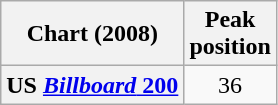<table class="wikitable plainrowheaders">
<tr>
<th>Chart (2008)</th>
<th>Peak<br>position</th>
</tr>
<tr>
<th scope="row">US <a href='#'><em>Billboard</em> 200</a></th>
<td style="text-align:center;">36</td>
</tr>
</table>
